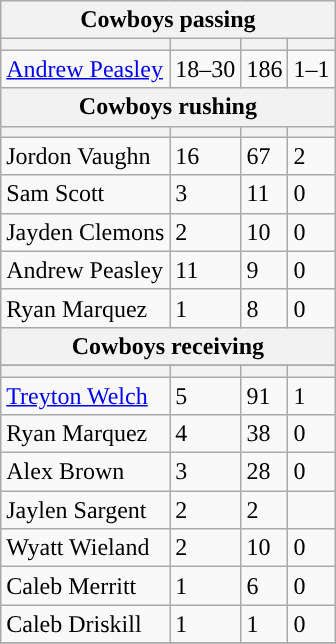<table class="wikitable plainrowheaders">
<tr>
<th colspan="6">Cowboys passing</th>
</tr>
<tr>
<th scope="col"></th>
<th scope="col"></th>
<th scope="col"></th>
<th scope="col"></th>
</tr>
<tr>
<td><a href='#'>Andrew Peasley</a></td>
<td>18–30</td>
<td>186</td>
<td>1–1</td>
</tr>
<tr>
<th colspan="6">Cowboys rushing</th>
</tr>
<tr>
<th scope="col"></th>
<th scope="col"></th>
<th scope="col"></th>
<th scope="col"></th>
</tr>
<tr>
<td>Jordon Vaughn</td>
<td>16</td>
<td>67</td>
<td>2</td>
</tr>
<tr>
<td>Sam Scott</td>
<td>3</td>
<td>11</td>
<td>0</td>
</tr>
<tr>
<td>Jayden Clemons</td>
<td>2</td>
<td>10</td>
<td>0</td>
</tr>
<tr>
<td>Andrew Peasley</td>
<td>11</td>
<td>9</td>
<td>0</td>
</tr>
<tr>
<td>Ryan Marquez</td>
<td>1</td>
<td>8</td>
<td>0</td>
</tr>
<tr>
<th colspan="6">Cowboys receiving</th>
</tr>
<tr>
</tr>
<tr>
<th scope="col"></th>
<th scope="col"></th>
<th scope="col"></th>
<th scope="col"></th>
</tr>
<tr>
<td><a href='#'>Treyton Welch</a></td>
<td>5</td>
<td>91</td>
<td>1</td>
</tr>
<tr>
<td>Ryan Marquez</td>
<td>4</td>
<td>38</td>
<td>0</td>
</tr>
<tr>
<td>Alex Brown</td>
<td>3</td>
<td>28</td>
<td>0</td>
</tr>
<tr>
<td>Jaylen Sargent</td>
<td>2</td>
<td>2</td>
</tr>
<tr>
<td>Wyatt Wieland</td>
<td>2</td>
<td>10</td>
<td>0</td>
</tr>
<tr>
<td>Caleb Merritt</td>
<td>1</td>
<td>6</td>
<td>0</td>
</tr>
<tr>
<td>Caleb Driskill</td>
<td>1</td>
<td>1</td>
<td>0</td>
</tr>
<tr>
</tr>
</table>
